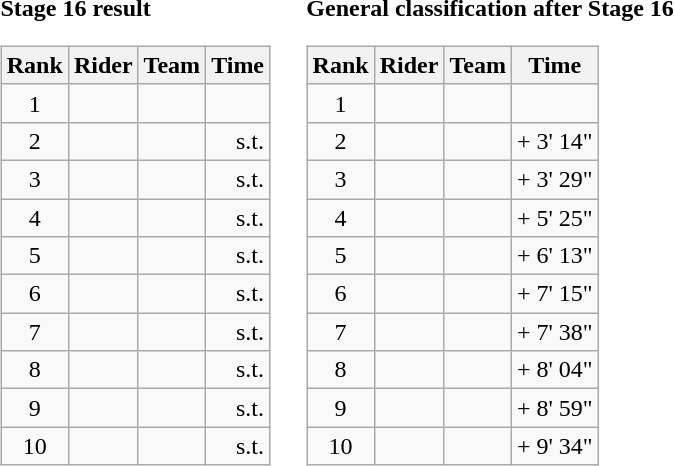<table>
<tr>
<td><strong>Stage 16 result</strong><br><table class="wikitable">
<tr>
<th scope="col">Rank</th>
<th scope="col">Rider</th>
<th scope="col">Team</th>
<th scope="col">Time</th>
</tr>
<tr>
<td style="text-align:center;">1</td>
<td></td>
<td></td>
<td style="text-align:right;"></td>
</tr>
<tr>
<td style="text-align:center;">2</td>
<td></td>
<td></td>
<td style="text-align:right;">s.t.</td>
</tr>
<tr>
<td style="text-align:center;">3</td>
<td></td>
<td></td>
<td style="text-align:right;">s.t.</td>
</tr>
<tr>
<td style="text-align:center;">4</td>
<td></td>
<td></td>
<td style="text-align:right;">s.t.</td>
</tr>
<tr>
<td style="text-align:center;">5</td>
<td></td>
<td></td>
<td style="text-align:right;">s.t.</td>
</tr>
<tr>
<td style="text-align:center;">6</td>
<td></td>
<td></td>
<td style="text-align:right;">s.t.</td>
</tr>
<tr>
<td style="text-align:center;">7</td>
<td></td>
<td></td>
<td style="text-align:right;">s.t.</td>
</tr>
<tr>
<td style="text-align:center;">8</td>
<td></td>
<td></td>
<td style="text-align:right;">s.t.</td>
</tr>
<tr>
<td style="text-align:center;">9</td>
<td></td>
<td></td>
<td style="text-align:right;">s.t.</td>
</tr>
<tr>
<td style="text-align:center;">10</td>
<td></td>
<td></td>
<td style="text-align:right;">s.t.</td>
</tr>
</table>
</td>
<td></td>
<td><strong>General classification after Stage 16</strong><br><table class="wikitable">
<tr>
<th scope="col">Rank</th>
<th scope="col">Rider</th>
<th scope="col">Team</th>
<th scope="col">Time</th>
</tr>
<tr>
<td style="text-align:center;">1</td>
<td></td>
<td></td>
<td style="text-align:right;"></td>
</tr>
<tr>
<td style="text-align:center;">2</td>
<td></td>
<td></td>
<td style="text-align:right;">+ 3' 14"</td>
</tr>
<tr>
<td style="text-align:center;">3</td>
<td></td>
<td></td>
<td style="text-align:right;">+ 3' 29"</td>
</tr>
<tr>
<td style="text-align:center;">4</td>
<td></td>
<td></td>
<td style="text-align:right;">+ 5' 25"</td>
</tr>
<tr>
<td style="text-align:center;">5</td>
<td></td>
<td></td>
<td style="text-align:right;">+ 6' 13"</td>
</tr>
<tr>
<td style="text-align:center;">6</td>
<td></td>
<td></td>
<td style="text-align:right;">+ 7' 15"</td>
</tr>
<tr>
<td style="text-align:center;">7</td>
<td></td>
<td></td>
<td style="text-align:right;">+ 7' 38"</td>
</tr>
<tr>
<td style="text-align:center;">8</td>
<td></td>
<td></td>
<td style="text-align:right;">+ 8' 04"</td>
</tr>
<tr>
<td style="text-align:center;">9</td>
<td></td>
<td></td>
<td style="text-align:right;">+ 8' 59"</td>
</tr>
<tr>
<td style="text-align:center;">10</td>
<td></td>
<td></td>
<td style="text-align:right;">+ 9' 34"</td>
</tr>
</table>
</td>
</tr>
</table>
